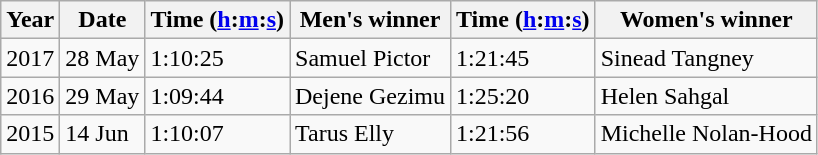<table class="wikitable sortable">
<tr>
<th class="unsortable">Year</th>
<th class="unsortable">Date</th>
<th>Time (<a href='#'>h</a>:<a href='#'>m</a>:<a href='#'>s</a>)</th>
<th>Men's winner</th>
<th>Time (<a href='#'>h</a>:<a href='#'>m</a>:<a href='#'>s</a>)</th>
<th>Women's winner</th>
</tr>
<tr>
<td>2017</td>
<td>28 May</td>
<td>1:10:25</td>
<td>Samuel Pictor</td>
<td>1:21:45</td>
<td>Sinead Tangney</td>
</tr>
<tr>
<td>2016</td>
<td>29 May</td>
<td>1:09:44</td>
<td>Dejene Gezimu</td>
<td>1:25:20</td>
<td>Helen Sahgal</td>
</tr>
<tr>
<td>2015</td>
<td>14 Jun</td>
<td>1:10:07</td>
<td>Tarus Elly</td>
<td>1:21:56</td>
<td>Michelle Nolan-Hood</td>
</tr>
</table>
